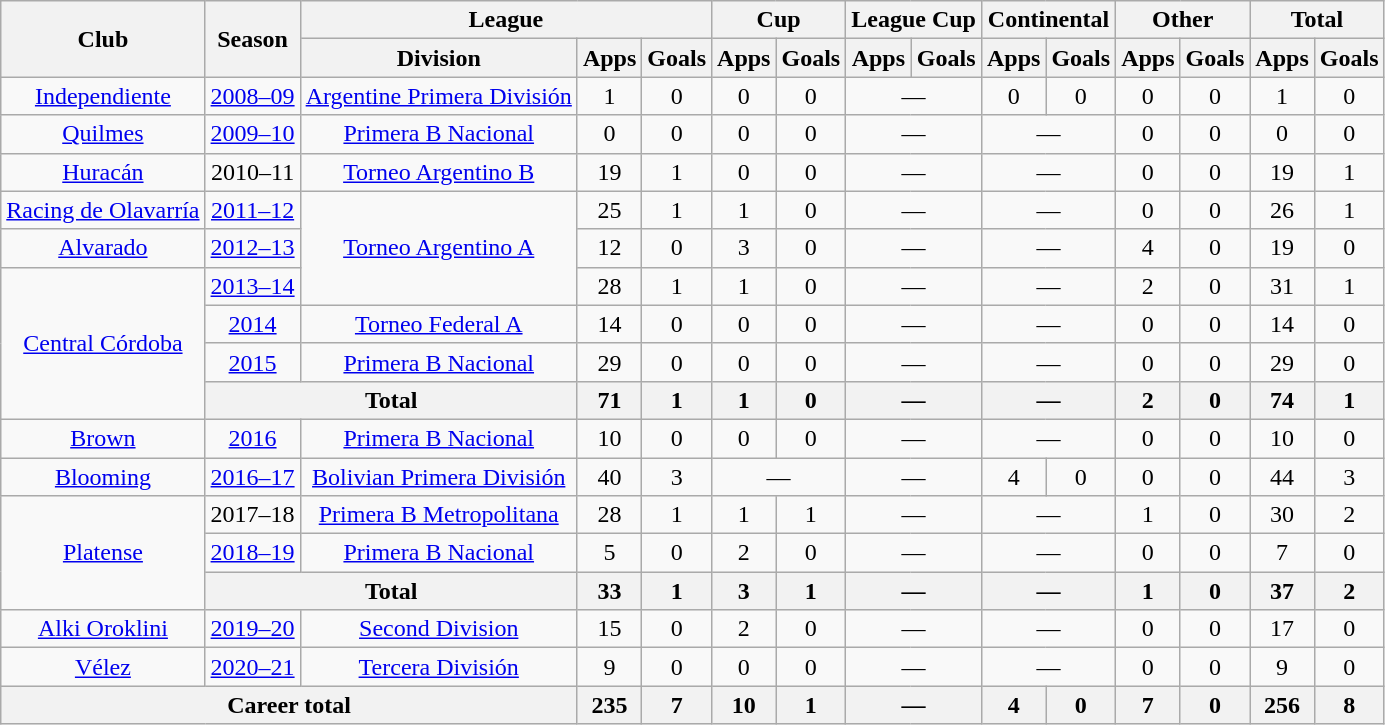<table class="wikitable" style="text-align:center">
<tr>
<th rowspan="2">Club</th>
<th rowspan="2">Season</th>
<th colspan="3">League</th>
<th colspan="2">Cup</th>
<th colspan="2">League Cup</th>
<th colspan="2">Continental</th>
<th colspan="2">Other</th>
<th colspan="2">Total</th>
</tr>
<tr>
<th>Division</th>
<th>Apps</th>
<th>Goals</th>
<th>Apps</th>
<th>Goals</th>
<th>Apps</th>
<th>Goals</th>
<th>Apps</th>
<th>Goals</th>
<th>Apps</th>
<th>Goals</th>
<th>Apps</th>
<th>Goals</th>
</tr>
<tr>
<td rowspan="1"><a href='#'>Independiente</a></td>
<td><a href='#'>2008–09</a></td>
<td rowspan="1"><a href='#'>Argentine Primera División</a></td>
<td>1</td>
<td>0</td>
<td>0</td>
<td>0</td>
<td colspan="2">—</td>
<td>0</td>
<td>0</td>
<td>0</td>
<td>0</td>
<td>1</td>
<td>0</td>
</tr>
<tr>
<td rowspan="1"><a href='#'>Quilmes</a></td>
<td><a href='#'>2009–10</a></td>
<td rowspan="1"><a href='#'>Primera B Nacional</a></td>
<td>0</td>
<td>0</td>
<td>0</td>
<td>0</td>
<td colspan="2">—</td>
<td colspan="2">—</td>
<td>0</td>
<td>0</td>
<td>0</td>
<td>0</td>
</tr>
<tr>
<td rowspan="1"><a href='#'>Huracán</a></td>
<td>2010–11</td>
<td rowspan="1"><a href='#'>Torneo Argentino B</a></td>
<td>19</td>
<td>1</td>
<td>0</td>
<td>0</td>
<td colspan="2">—</td>
<td colspan="2">—</td>
<td>0</td>
<td>0</td>
<td>19</td>
<td>1</td>
</tr>
<tr>
<td rowspan="1"><a href='#'>Racing de Olavarría</a></td>
<td><a href='#'>2011–12</a></td>
<td rowspan="3"><a href='#'>Torneo Argentino A</a></td>
<td>25</td>
<td>1</td>
<td>1</td>
<td>0</td>
<td colspan="2">—</td>
<td colspan="2">—</td>
<td>0</td>
<td>0</td>
<td>26</td>
<td>1</td>
</tr>
<tr>
<td rowspan="1"><a href='#'>Alvarado</a></td>
<td><a href='#'>2012–13</a></td>
<td>12</td>
<td>0</td>
<td>3</td>
<td>0</td>
<td colspan="2">—</td>
<td colspan="2">—</td>
<td>4</td>
<td>0</td>
<td>19</td>
<td>0</td>
</tr>
<tr>
<td rowspan="4"><a href='#'>Central Córdoba</a></td>
<td><a href='#'>2013–14</a></td>
<td>28</td>
<td>1</td>
<td>1</td>
<td>0</td>
<td colspan="2">—</td>
<td colspan="2">—</td>
<td>2</td>
<td>0</td>
<td>31</td>
<td>1</td>
</tr>
<tr>
<td><a href='#'>2014</a></td>
<td rowspan="1"><a href='#'>Torneo Federal A</a></td>
<td>14</td>
<td>0</td>
<td>0</td>
<td>0</td>
<td colspan="2">—</td>
<td colspan="2">—</td>
<td>0</td>
<td>0</td>
<td>14</td>
<td>0</td>
</tr>
<tr>
<td><a href='#'>2015</a></td>
<td rowspan="1"><a href='#'>Primera B Nacional</a></td>
<td>29</td>
<td>0</td>
<td>0</td>
<td>0</td>
<td colspan="2">—</td>
<td colspan="2">—</td>
<td>0</td>
<td>0</td>
<td>29</td>
<td>0</td>
</tr>
<tr>
<th colspan="2">Total</th>
<th>71</th>
<th>1</th>
<th>1</th>
<th>0</th>
<th colspan="2">—</th>
<th colspan="2">—</th>
<th>2</th>
<th>0</th>
<th>74</th>
<th>1</th>
</tr>
<tr>
<td rowspan="1"><a href='#'>Brown</a></td>
<td><a href='#'>2016</a></td>
<td rowspan="1"><a href='#'>Primera B Nacional</a></td>
<td>10</td>
<td>0</td>
<td>0</td>
<td>0</td>
<td colspan="2">—</td>
<td colspan="2">—</td>
<td>0</td>
<td>0</td>
<td>10</td>
<td>0</td>
</tr>
<tr>
<td rowspan="1"><a href='#'>Blooming</a></td>
<td><a href='#'>2016–17</a></td>
<td rowspan="1"><a href='#'>Bolivian Primera División</a></td>
<td>40</td>
<td>3</td>
<td colspan="2">—</td>
<td colspan="2">—</td>
<td>4</td>
<td>0</td>
<td>0</td>
<td>0</td>
<td>44</td>
<td>3</td>
</tr>
<tr>
<td rowspan="3"><a href='#'>Platense</a></td>
<td>2017–18</td>
<td rowspan="1"><a href='#'>Primera B Metropolitana</a></td>
<td>28</td>
<td>1</td>
<td>1</td>
<td>1</td>
<td colspan="2">—</td>
<td colspan="2">—</td>
<td>1</td>
<td>0</td>
<td>30</td>
<td>2</td>
</tr>
<tr>
<td><a href='#'>2018–19</a></td>
<td rowspan="1"><a href='#'>Primera B Nacional</a></td>
<td>5</td>
<td>0</td>
<td>2</td>
<td>0</td>
<td colspan="2">—</td>
<td colspan="2">—</td>
<td>0</td>
<td>0</td>
<td>7</td>
<td>0</td>
</tr>
<tr>
<th colspan="2">Total</th>
<th>33</th>
<th>1</th>
<th>3</th>
<th>1</th>
<th colspan="2">—</th>
<th colspan="2">—</th>
<th>1</th>
<th>0</th>
<th>37</th>
<th>2</th>
</tr>
<tr>
<td rowspan="1"><a href='#'>Alki Oroklini</a></td>
<td><a href='#'>2019–20</a></td>
<td rowspan="1"><a href='#'>Second Division</a></td>
<td>15</td>
<td>0</td>
<td>2</td>
<td>0</td>
<td colspan="2">—</td>
<td colspan="2">—</td>
<td>0</td>
<td>0</td>
<td>17</td>
<td>0</td>
</tr>
<tr>
<td rowspan="1"><a href='#'>Vélez</a></td>
<td><a href='#'>2020–21</a></td>
<td rowspan="1"><a href='#'>Tercera División</a></td>
<td>9</td>
<td>0</td>
<td>0</td>
<td>0</td>
<td colspan="2">—</td>
<td colspan="2">—</td>
<td>0</td>
<td>0</td>
<td>9</td>
<td>0</td>
</tr>
<tr>
<th colspan="3">Career total</th>
<th>235</th>
<th>7</th>
<th>10</th>
<th>1</th>
<th colspan="2">—</th>
<th>4</th>
<th>0</th>
<th>7</th>
<th>0</th>
<th>256</th>
<th>8</th>
</tr>
</table>
